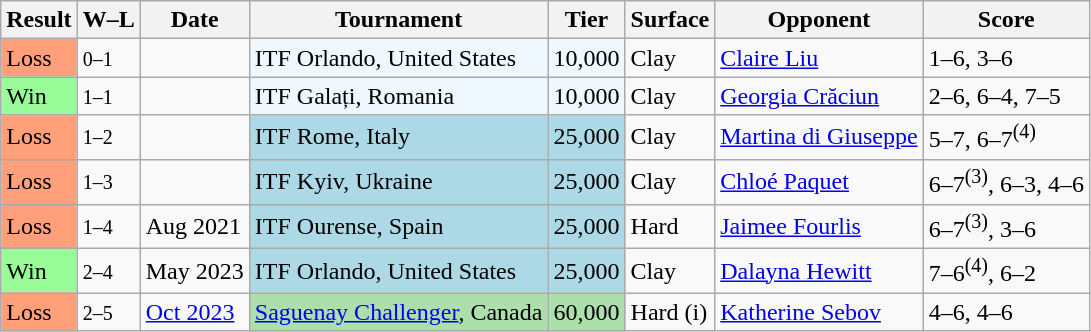<table class="sortable wikitable">
<tr>
<th>Result</th>
<th class="unsortable">W–L</th>
<th>Date</th>
<th>Tournament</th>
<th>Tier</th>
<th>Surface</th>
<th>Opponent</th>
<th class="unsortable">Score</th>
</tr>
<tr>
<td style="background:#ffa07a;">Loss</td>
<td><small>0–1</small></td>
<td></td>
<td style="background:#f0f8ff;">ITF Orlando, United States</td>
<td style="background:#f0f8ff;">10,000</td>
<td>Clay</td>
<td> <a href='#'>Claire Liu</a></td>
<td>1–6, 3–6</td>
</tr>
<tr>
<td style="background:#98fb98;">Win</td>
<td><small>1–1</small></td>
<td></td>
<td style="background:#f0f8ff;">ITF Galați, Romania</td>
<td style="background:#f0f8ff;">10,000</td>
<td>Clay</td>
<td> <a href='#'>Georgia Crăciun</a></td>
<td>2–6, 6–4, 7–5</td>
</tr>
<tr>
<td style="background:#ffa07a;">Loss</td>
<td><small>1–2</small></td>
<td></td>
<td style="background:lightblue;">ITF Rome, Italy</td>
<td style="background:lightblue;">25,000</td>
<td>Clay</td>
<td> <a href='#'>Martina di Giuseppe</a></td>
<td>5–7, 6–7<sup>(4)</sup></td>
</tr>
<tr>
<td style="background:#ffa07a;">Loss</td>
<td><small>1–3</small></td>
<td></td>
<td style="background:lightblue;">ITF Kyiv, Ukraine</td>
<td style="background:lightblue;">25,000</td>
<td>Clay</td>
<td> <a href='#'>Chloé Paquet</a></td>
<td>6–7<sup>(3)</sup>, 6–3, 4–6</td>
</tr>
<tr>
<td style="background:#ffa07a;">Loss</td>
<td><small>1–4</small></td>
<td>Aug 2021</td>
<td style="background:lightblue;">ITF Ourense, Spain</td>
<td style="background:lightblue;">25,000</td>
<td>Hard</td>
<td> <a href='#'>Jaimee Fourlis</a></td>
<td>6–7<sup>(3)</sup>, 3–6</td>
</tr>
<tr>
<td style="background:#98fb98;">Win</td>
<td><small>2–4</small></td>
<td>May 2023</td>
<td style="background:lightblue;">ITF Orlando, United States</td>
<td style="background:lightblue;">25,000</td>
<td>Clay</td>
<td> <a href='#'>Dalayna Hewitt</a></td>
<td>7–6<sup>(4)</sup>, 6–2</td>
</tr>
<tr>
<td style="background:#ffa07a;">Loss</td>
<td><small>2–5</small></td>
<td><a href='#'>Oct 2023</a></td>
<td style="background:#addfad;"><a href='#'>Saguenay Challenger</a>, Canada</td>
<td style="background:#addfad;">60,000</td>
<td>Hard (i)</td>
<td> <a href='#'>Katherine Sebov</a></td>
<td>4–6, 4–6</td>
</tr>
</table>
